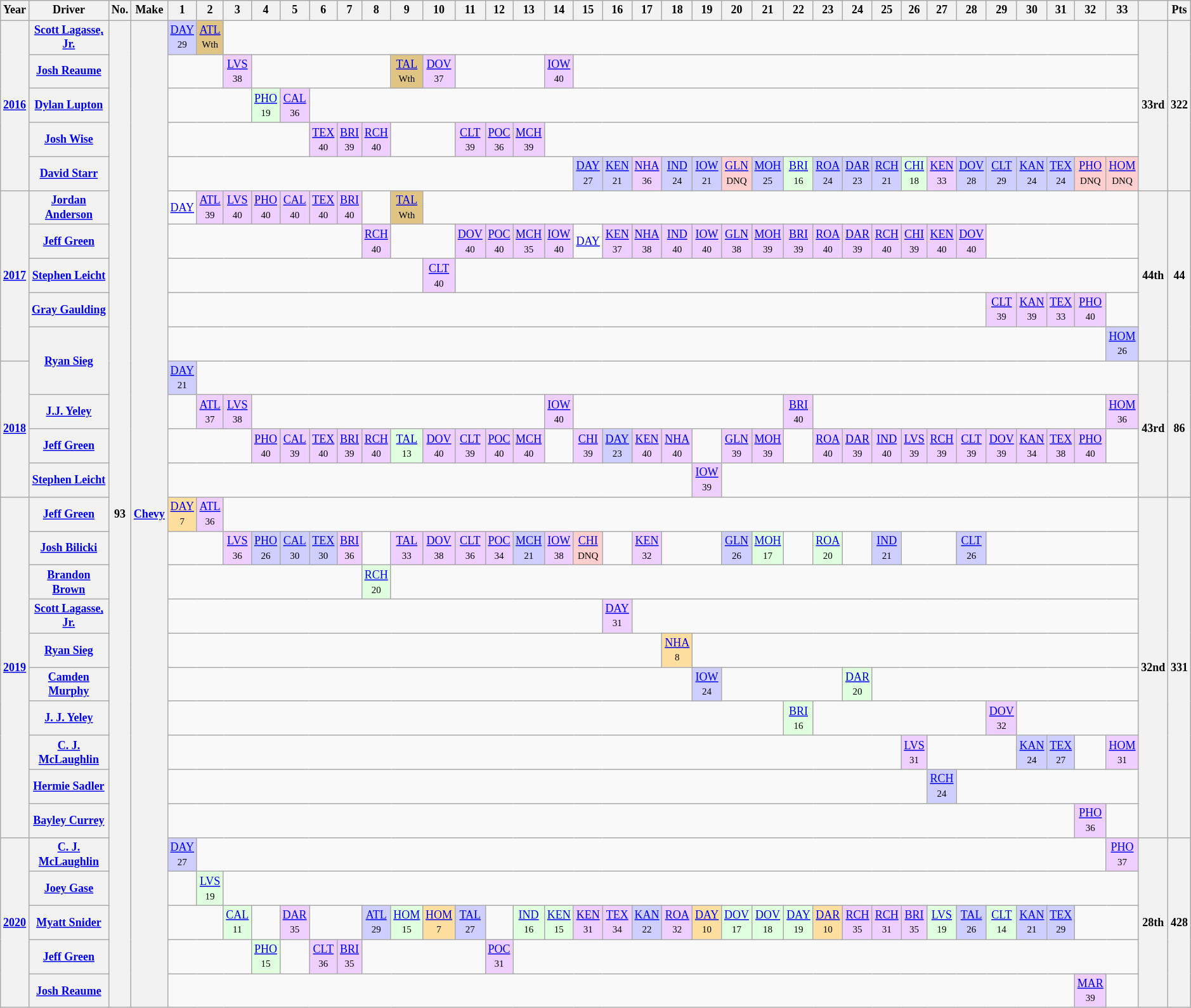<table class="wikitable" style="text-align:center; font-size:75%">
<tr>
<th>Year</th>
<th>Driver</th>
<th>No.</th>
<th>Make</th>
<th>1</th>
<th>2</th>
<th>3</th>
<th>4</th>
<th>5</th>
<th>6</th>
<th>7</th>
<th>8</th>
<th>9</th>
<th>10</th>
<th>11</th>
<th>12</th>
<th>13</th>
<th>14</th>
<th>15</th>
<th>16</th>
<th>17</th>
<th>18</th>
<th>19</th>
<th>20</th>
<th>21</th>
<th>22</th>
<th>23</th>
<th>24</th>
<th>25</th>
<th>26</th>
<th>27</th>
<th>28</th>
<th>29</th>
<th>30</th>
<th>31</th>
<th>32</th>
<th>33</th>
<th></th>
<th>Pts</th>
</tr>
<tr>
<th rowspan="5"><a href='#'>2016</a></th>
<th><a href='#'>Scott Lagasse, Jr.</a></th>
<th rowspan="29">93</th>
<th rowspan="29"><a href='#'>Chevy</a></th>
<td style="background:#CFCFFF;"><a href='#'>DAY</a><br><small>29</small></td>
<td style="background:#DFC484;"><a href='#'>ATL</a><br><small>Wth</small></td>
<td colspan="31"></td>
<th rowspan="5">33rd</th>
<th rowspan="5">322</th>
</tr>
<tr>
<th><a href='#'>Josh Reaume</a></th>
<td colspan="2"></td>
<td style="background:#EFCFFF;"><a href='#'>LVS</a><br><small>38</small></td>
<td colspan="5"></td>
<td style="background:#DFC484;"><a href='#'>TAL</a><br><small>Wth</small></td>
<td style="background:#EFCFFF;"><a href='#'>DOV</a><br><small>37</small></td>
<td colspan="3"></td>
<td style="background:#EFCFFF;"><a href='#'>IOW</a><br><small>40</small></td>
<td colspan="19"></td>
</tr>
<tr>
<th><a href='#'>Dylan Lupton</a></th>
<td colspan="3"></td>
<td style="background:#DFFFDF;"><a href='#'>PHO</a><br><small>19</small></td>
<td style="background:#EFCFFF;"><a href='#'>CAL</a><br><small>36</small></td>
<td colspan="28"></td>
</tr>
<tr>
<th><a href='#'>Josh Wise</a></th>
<td colspan="5"></td>
<td style="background:#EFCFFF;"><a href='#'>TEX</a><br><small>40</small></td>
<td style="background:#EFCFFF;"><a href='#'>BRI</a><br><small>39</small></td>
<td style="background:#EFCFFF;"><a href='#'>RCH</a><br><small>40</small></td>
<td colspan="2"></td>
<td style="background:#EFCFFF;"><a href='#'>CLT</a><br><small>39</small></td>
<td style="background:#EFCFFF;"><a href='#'>POC</a><br><small>36</small></td>
<td style="background:#EFCFFF;"><a href='#'>MCH</a><br><small>39</small></td>
<td colspan="20"></td>
</tr>
<tr>
<th><a href='#'>David Starr</a></th>
<td colspan="14"></td>
<td style="background:#CFCFFF;"><a href='#'>DAY</a><br><small>27</small></td>
<td style="background:#CFCFFF;"><a href='#'>KEN</a><br><small>21</small></td>
<td style="background:#EFCFFF;"><a href='#'>NHA</a><br><small>36</small></td>
<td style="background:#CFCFFF;"><a href='#'>IND</a><br><small>24</small></td>
<td style="background:#CFCFFF;"><a href='#'>IOW</a><br><small>21</small></td>
<td style="background:#FFCFCF;"><a href='#'>GLN</a><br><small>DNQ</small></td>
<td style="background:#CFCFFF;"><a href='#'>MOH</a><br><small>25</small></td>
<td style="background:#DFFFDF;"><a href='#'>BRI</a><br><small>16</small></td>
<td style="background:#CFCFFF;"><a href='#'>ROA</a><br><small>24</small></td>
<td style="background:#CFCFFF;"><a href='#'>DAR</a><br><small>23</small></td>
<td style="background:#CFCFFF;"><a href='#'>RCH</a><br><small>21</small></td>
<td style="background:#DFFFDF;"><a href='#'>CHI</a><br><small>18</small></td>
<td style="background:#EFCFFF;"><a href='#'>KEN</a><br><small>33</small></td>
<td style="background:#CFCFFF;"><a href='#'>DOV</a><br><small>28</small></td>
<td style="background:#CFCFFF;"><a href='#'>CLT</a><br><small>29</small></td>
<td style="background:#CFCFFF;"><a href='#'>KAN</a><br><small>24</small></td>
<td style="background:#CFCFFF;"><a href='#'>TEX</a><br><small>24</small></td>
<td style="background:#FFCFCF;"><a href='#'>PHO</a><br><small>DNQ</small></td>
<td style="background:#FFCFCF;"><a href='#'>HOM</a><br><small>DNQ</small></td>
</tr>
<tr>
<th rowspan="5"><a href='#'>2017</a></th>
<th><a href='#'>Jordan Anderson</a></th>
<td><a href='#'>DAY</a></td>
<td style="background:#EFCFFF;"><a href='#'>ATL</a><br><small>39</small></td>
<td style="background:#EFCFFF;"><a href='#'>LVS</a><br><small>40</small></td>
<td style="background:#EFCFFF;"><a href='#'>PHO</a><br><small>40</small></td>
<td style="background:#EFCFFF;"><a href='#'>CAL</a><br><small>40</small></td>
<td style="background:#EFCFFF;"><a href='#'>TEX</a><br><small>40</small></td>
<td style="background:#EFCFFF;"><a href='#'>BRI</a><br><small>40</small></td>
<td></td>
<td style="background:#DFC484;"><a href='#'>TAL</a><br><small>Wth</small></td>
<td colspan="24"></td>
<th rowspan="5">44th</th>
<th rowspan="5">44</th>
</tr>
<tr>
<th><a href='#'>Jeff Green</a></th>
<td colspan="7"></td>
<td style="background:#EFCFFF;"><a href='#'>RCH</a><br><small>40</small></td>
<td colspan="2"></td>
<td style="background:#EFCFFF;"><a href='#'>DOV</a><br><small>40</small></td>
<td style="background:#EFCFFF;"><a href='#'>POC</a><br><small>40</small></td>
<td style="background:#EFCFFF;"><a href='#'>MCH</a><br><small>35</small></td>
<td style="background:#EFCFFF;"><a href='#'>IOW</a><br><small>40</small></td>
<td><a href='#'>DAY</a></td>
<td style="background:#EFCFFF;"><a href='#'>KEN</a><br><small>37</small></td>
<td style="background:#EFCFFF;"><a href='#'>NHA</a><br><small>38</small></td>
<td style="background:#EFCFFF;"><a href='#'>IND</a><br><small>40</small></td>
<td style="background:#EFCFFF;"><a href='#'>IOW</a><br><small>40</small></td>
<td style="background:#EFCFFF;"><a href='#'>GLN</a><br><small>38</small></td>
<td style="background:#EFCFFF;"><a href='#'>MOH</a><br><small>39</small></td>
<td style="background:#EFCFFF;"><a href='#'>BRI</a><br><small>39</small></td>
<td style="background:#EFCFFF;"><a href='#'>ROA</a><br><small>40</small></td>
<td style="background:#EFCFFF;"><a href='#'>DAR</a><br><small>39</small></td>
<td style="background:#EFCFFF;"><a href='#'>RCH</a><br><small>40</small></td>
<td style="background:#EFCFFF;"><a href='#'>CHI</a><br><small>39</small></td>
<td style="background:#EFCFFF;"><a href='#'>KEN</a><br><small>40</small></td>
<td style="background:#EFCFFF;"><a href='#'>DOV</a><br><small>40</small></td>
<td colspan="5"></td>
</tr>
<tr>
<th><a href='#'>Stephen Leicht</a></th>
<td colspan="9"></td>
<td style="background:#EFCFFF;"><a href='#'>CLT</a><br><small>40</small></td>
<td colspan="23"></td>
</tr>
<tr>
<th><a href='#'>Gray Gaulding</a></th>
<td colspan="28"></td>
<td style="background:#EFCFFF;"><a href='#'>CLT</a><br><small>39</small></td>
<td style="background:#EFCFFF;"><a href='#'>KAN</a><br><small>39</small></td>
<td style="background:#EFCFFF;"><a href='#'>TEX</a><br><small>33</small></td>
<td style="background:#EFCFFF;"><a href='#'>PHO</a><br><small>40</small></td>
<td></td>
</tr>
<tr>
<th rowspan="2"><a href='#'>Ryan Sieg</a></th>
<td colspan="32"></td>
<td style="background:#CFCFFF;"><a href='#'>HOM</a><br><small>26</small></td>
</tr>
<tr>
<th rowspan="4"><a href='#'>2018</a></th>
<td style="background:#CFCFFF;"><a href='#'>DAY</a><br><small>21</small></td>
<td colspan="32"></td>
<th rowspan="4">43rd</th>
<th rowspan="4">86</th>
</tr>
<tr>
<th><a href='#'>J.J. Yeley</a></th>
<td></td>
<td style="background:#EFCFFF;"><a href='#'>ATL</a><br><small>37</small></td>
<td style="background:#EFCFFF;"><a href='#'>LVS</a><br><small>38</small></td>
<td colspan="10"></td>
<td style="background:#EFCFFF;"><a href='#'>IOW</a><br><small>40</small></td>
<td colspan="7"></td>
<td style="background:#EFCFFF;"><a href='#'>BRI</a><br><small>40</small></td>
<td colspan="10"></td>
<td style="background:#EFCFFF;"><a href='#'>HOM</a><br><small>36</small></td>
</tr>
<tr>
<th><a href='#'>Jeff Green</a></th>
<td colspan="3"></td>
<td style="background:#EFCFFF;"><a href='#'>PHO</a><br><small>40</small></td>
<td style="background:#EFCFFF;"><a href='#'>CAL</a><br><small>39</small></td>
<td style="background:#EFCFFF;"><a href='#'>TEX</a><br><small>40</small></td>
<td style="background:#EFCFFF;"><a href='#'>BRI</a><br><small>39</small></td>
<td style="background:#EFCFFF;"><a href='#'>RCH</a><br><small>40</small></td>
<td style="background:#DFFFDF;"><a href='#'>TAL</a><br><small>13</small></td>
<td style="background:#EFCFFF;"><a href='#'>DOV</a><br><small>40</small></td>
<td style="background:#EFCFFF;"><a href='#'>CLT</a><br><small>39</small></td>
<td style="background:#EFCFFF;"><a href='#'>POC</a><br><small>40</small></td>
<td style="background:#EFCFFF;"><a href='#'>MCH</a><br><small>40</small></td>
<td></td>
<td style="background:#EFCFFF;"><a href='#'>CHI</a><br><small>39</small></td>
<td style="background:#CFCFFF;"><a href='#'>DAY</a><br><small>23</small></td>
<td style="background:#EFCFFF;"><a href='#'>KEN</a><br><small>40</small></td>
<td style="background:#EFCFFF;"><a href='#'>NHA</a><br><small>40</small></td>
<td></td>
<td style="background:#EFCFFF;"><a href='#'>GLN</a><br><small>39</small></td>
<td style="background:#EFCFFF;"><a href='#'>MOH</a><br><small>39</small></td>
<td></td>
<td style="background:#EFCFFF;"><a href='#'>ROA</a><br><small>40</small></td>
<td style="background:#EFCFFF;"><a href='#'>DAR</a><br><small>39</small></td>
<td style="background:#EFCFFF;"><a href='#'>IND</a><br><small>40</small></td>
<td style="background:#EFCFFF;"><a href='#'>LVS</a><br><small>39</small></td>
<td style="background:#EFCFFF;"><a href='#'>RCH</a><br><small>39</small></td>
<td style="background:#EFCFFF;"><a href='#'>CLT</a><br><small>39</small></td>
<td style="background:#EFCFFF;"><a href='#'>DOV</a><br><small>39</small></td>
<td style="background:#EFCFFF;"><a href='#'>KAN</a><br><small>34</small></td>
<td style="background:#EFCFFF;"><a href='#'>TEX</a><br><small>38</small></td>
<td style="background:#EFCFFF;"><a href='#'>PHO</a><br><small>40</small></td>
<td></td>
</tr>
<tr>
<th><a href='#'>Stephen Leicht</a></th>
<td colspan="18"></td>
<td style="background:#EFCFFF;"><a href='#'>IOW</a><br><small>39</small></td>
<td colspan="14"></td>
</tr>
<tr>
<th rowspan="10"><a href='#'>2019</a></th>
<th><a href='#'>Jeff Green</a></th>
<td style="background:#FFDF9F;"><a href='#'>DAY</a><br><small>7</small></td>
<td style="background:#EFCFFF;"><a href='#'>ATL</a><br><small>36</small></td>
<td colspan="31"></td>
<th rowspan="10">32nd</th>
<th rowspan="10">331</th>
</tr>
<tr>
<th><a href='#'>Josh Bilicki</a></th>
<td colspan="2"></td>
<td style="background:#EFCFFF;"><a href='#'>LVS</a><br><small>36</small></td>
<td style="background:#CFCFFF;"><a href='#'>PHO</a><br><small>26</small></td>
<td style="background:#CFCFFF;"><a href='#'>CAL</a><br><small>30</small></td>
<td style="background:#CFCFFF;"><a href='#'>TEX</a><br><small>30</small></td>
<td style="background:#EFCFFF;"><a href='#'>BRI</a><br><small>36</small></td>
<td></td>
<td style="background:#EFCFFF;"><a href='#'>TAL</a><br><small>33</small></td>
<td style="background:#EFCFFF;"><a href='#'>DOV</a><br><small>38</small></td>
<td style="background:#EFCFFF;"><a href='#'>CLT</a><br><small>36</small></td>
<td style="background:#EFCFFF;"><a href='#'>POC</a><br><small>34</small></td>
<td style="background:#CFCFFF;"><a href='#'>MCH</a><br><small>21</small></td>
<td style="background:#EFCFFF;"><a href='#'>IOW</a><br><small>38</small></td>
<td style="background:#FFCFCF;"><a href='#'>CHI</a><br><small>DNQ</small></td>
<td></td>
<td style="background:#EFCFFF;"><a href='#'>KEN</a><br><small>32</small></td>
<td colspan="2"></td>
<td style="background:#CFCFFF;"><a href='#'>GLN</a><br><small>26</small></td>
<td style="background:#DFFFDF;"><a href='#'>MOH</a><br><small>17</small></td>
<td></td>
<td style="background:#DFFFDF;"><a href='#'>ROA</a><br><small>20</small></td>
<td></td>
<td style="background:#CFCFFF;"><a href='#'>IND</a><br><small>21</small></td>
<td colspan="2"></td>
<td style="background:#CFCFFF;"><a href='#'>CLT</a><br><small>26</small></td>
<td colspan="5"></td>
</tr>
<tr>
<th><a href='#'>Brandon Brown</a></th>
<td colspan="7"></td>
<td style="background:#DFFFDF;"><a href='#'>RCH</a><br><small>20</small></td>
<td colspan="25"></td>
</tr>
<tr>
<th><a href='#'>Scott Lagasse, Jr.</a></th>
<td colspan="15"></td>
<td style="background:#EFCFFF;"><a href='#'>DAY</a><br><small>31</small></td>
<td colspan="17"></td>
</tr>
<tr>
<th><a href='#'>Ryan Sieg</a></th>
<td colspan="17"></td>
<td style="background:#FFDF9F;"><a href='#'>NHA</a><br><small>8</small></td>
<td colspan="15"></td>
</tr>
<tr>
<th><a href='#'>Camden Murphy</a></th>
<td colspan="18"></td>
<td style="background:#CFCFFF;"><a href='#'>IOW</a><br><small>24</small></td>
<td colspan="4"></td>
<td style="background:#DFFFDF;"><a href='#'>DAR</a><br><small>20</small></td>
<td colspan="9"></td>
</tr>
<tr>
<th><a href='#'>J. J. Yeley</a></th>
<td colspan="21"></td>
<td style="background:#DFFFDF;"><a href='#'>BRI</a><br><small>16</small></td>
<td colspan="6"></td>
<td style="background:#EFCFFF;"><a href='#'>DOV</a><br><small>32</small></td>
<td colspan="4"></td>
</tr>
<tr>
<th><a href='#'>C. J. McLaughlin</a></th>
<td colspan="25"></td>
<td style="background:#EFCFFF;"><a href='#'>LVS</a><br><small>31</small></td>
<td colspan="3"></td>
<td style="background:#CFCFFF;"><a href='#'>KAN</a><br><small>24</small></td>
<td style="background:#CFCFFF;"><a href='#'>TEX</a><br><small>27</small></td>
<td></td>
<td style="background:#EFCFFF;"><a href='#'>HOM</a><br><small>31</small></td>
</tr>
<tr>
<th><a href='#'>Hermie Sadler</a></th>
<td colspan="26"></td>
<td style="background:#CFCFFF;"><a href='#'>RCH</a><br><small>24</small></td>
<td colspan="6"></td>
</tr>
<tr>
<th><a href='#'>Bayley Currey</a></th>
<td colspan="31"></td>
<td style="background:#EFCFFF;"><a href='#'>PHO</a><br><small>36</small></td>
<td></td>
</tr>
<tr>
<th rowspan="5"><a href='#'>2020</a></th>
<th><a href='#'>C. J. McLaughlin</a></th>
<td style="background:#CFCFFF;"><a href='#'>DAY</a><br><small>27</small></td>
<td colspan="31"></td>
<td style="background:#EFCFFF;"><a href='#'>PHO</a><br><small>37</small></td>
<th rowspan="5">28th</th>
<th rowspan="5">428</th>
</tr>
<tr>
<th><a href='#'>Joey Gase</a></th>
<td></td>
<td style="background:#DFFFDF;"><a href='#'>LVS</a><br><small>19</small></td>
<td colspan="31"></td>
</tr>
<tr>
<th><a href='#'>Myatt Snider</a></th>
<td colspan="2"></td>
<td style="background:#DFFFDF;"><a href='#'>CAL</a><br><small>11</small></td>
<td></td>
<td style="background:#EFCFFF;"><a href='#'>DAR</a><br><small>35</small></td>
<td colspan="2"></td>
<td style="background:#CFCFFF;"><a href='#'>ATL</a><br><small>29</small></td>
<td style="background:#DFFFDF;"><a href='#'>HOM</a><br><small>15</small></td>
<td style="background:#FFDF9F;"><a href='#'>HOM</a><br><small>7</small></td>
<td style="background:#CFCFFF;"><a href='#'>TAL</a><br><small>27</small></td>
<td></td>
<td style="background:#DFFFDF;"><a href='#'>IND</a><br><small>16</small></td>
<td style="background:#DFFFDF;"><a href='#'>KEN</a><br><small>15</small></td>
<td style="background:#EFCFFF;"><a href='#'>KEN</a><br><small>31</small></td>
<td style="background:#EFCFFF;"><a href='#'>TEX</a><br><small>34</small></td>
<td style="background:#CFCFFF;"><a href='#'>KAN</a><br><small>22</small></td>
<td style="background:#EFCFFF;"><a href='#'>ROA</a><br><small>32</small></td>
<td style="background:#FFDF9F;"><a href='#'>DAY</a><br><small>10</small></td>
<td style="background:#DFFFDF;"><a href='#'>DOV</a><br><small>17</small></td>
<td style="background:#DFFFDF;"><a href='#'>DOV</a><br><small>18</small></td>
<td style="background:#DFFFDF;"><a href='#'>DAY</a><br><small>19</small></td>
<td style="background:#FFDF9F;"><a href='#'>DAR</a><br><small>10</small></td>
<td style="background:#EFCFFF;"><a href='#'>RCH</a><br><small>35</small></td>
<td style="background:#EFCFFF;"><a href='#'>RCH</a><br><small>31</small></td>
<td style="background:#EFCFFF;"><a href='#'>BRI</a><br><small>35</small></td>
<td style="background:#DFFFDF;"><a href='#'>LVS</a><br><small>19</small></td>
<td style="background:#CFCFFF;"><a href='#'>TAL</a><br><small>26</small></td>
<td style="background:#DFFFDF;"><a href='#'>CLT</a><br><small>14</small></td>
<td style="background:#CFCFFF;"><a href='#'>KAN</a><br><small>21</small></td>
<td style="background:#CFCFFF;"><a href='#'>TEX</a><br><small>29</small></td>
<td colspan="2"></td>
</tr>
<tr>
<th><a href='#'>Jeff Green</a></th>
<td colspan="3"></td>
<td style="background:#DFFFDF;"><a href='#'>PHO</a><br><small>15</small></td>
<td></td>
<td style="background:#EFCFFF;"><a href='#'>CLT</a><br><small>36</small></td>
<td style="background:#EFCFFF;"><a href='#'>BRI</a><br><small>35</small></td>
<td colspan="4"></td>
<td style="background:#EFCFFF;"><a href='#'>POC</a><br><small>31</small></td>
<td colspan="21"></td>
</tr>
<tr>
<th><a href='#'>Josh Reaume</a></th>
<td colspan="31"></td>
<td style="background:#EFCFFF;"><a href='#'>MAR</a><br><small>39</small></td>
<td></td>
</tr>
</table>
